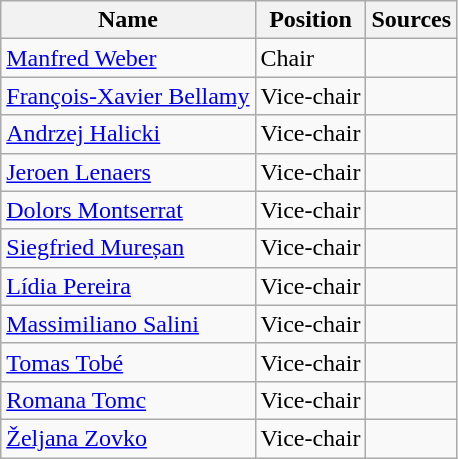<table class="wikitable sortable collapsible">
<tr>
<th>Name</th>
<th>Position</th>
<th>Sources</th>
</tr>
<tr>
<td><a href='#'>Manfred Weber</a></td>
<td>Chair</td>
<td></td>
</tr>
<tr>
<td><a href='#'>François-Xavier Bellamy</a></td>
<td>Vice-chair</td>
<td></td>
</tr>
<tr>
<td><a href='#'>Andrzej Halicki</a></td>
<td>Vice-chair</td>
<td></td>
</tr>
<tr>
<td><a href='#'>Jeroen Lenaers</a></td>
<td>Vice-chair</td>
<td></td>
</tr>
<tr>
<td><a href='#'>Dolors Montserrat</a></td>
<td>Vice-chair</td>
<td></td>
</tr>
<tr>
<td><a href='#'>Siegfried Mureșan</a></td>
<td>Vice-chair</td>
<td></td>
</tr>
<tr>
<td><a href='#'>Lídia Pereira</a></td>
<td>Vice-chair</td>
<td></td>
</tr>
<tr>
<td><a href='#'>Massimiliano Salini</a></td>
<td>Vice-chair</td>
<td></td>
</tr>
<tr>
<td><a href='#'>Tomas Tobé</a></td>
<td>Vice-chair</td>
<td></td>
</tr>
<tr>
<td><a href='#'>Romana Tomc</a></td>
<td>Vice-chair</td>
<td></td>
</tr>
<tr>
<td><a href='#'>Željana Zovko</a></td>
<td>Vice-chair</td>
<td></td>
</tr>
</table>
